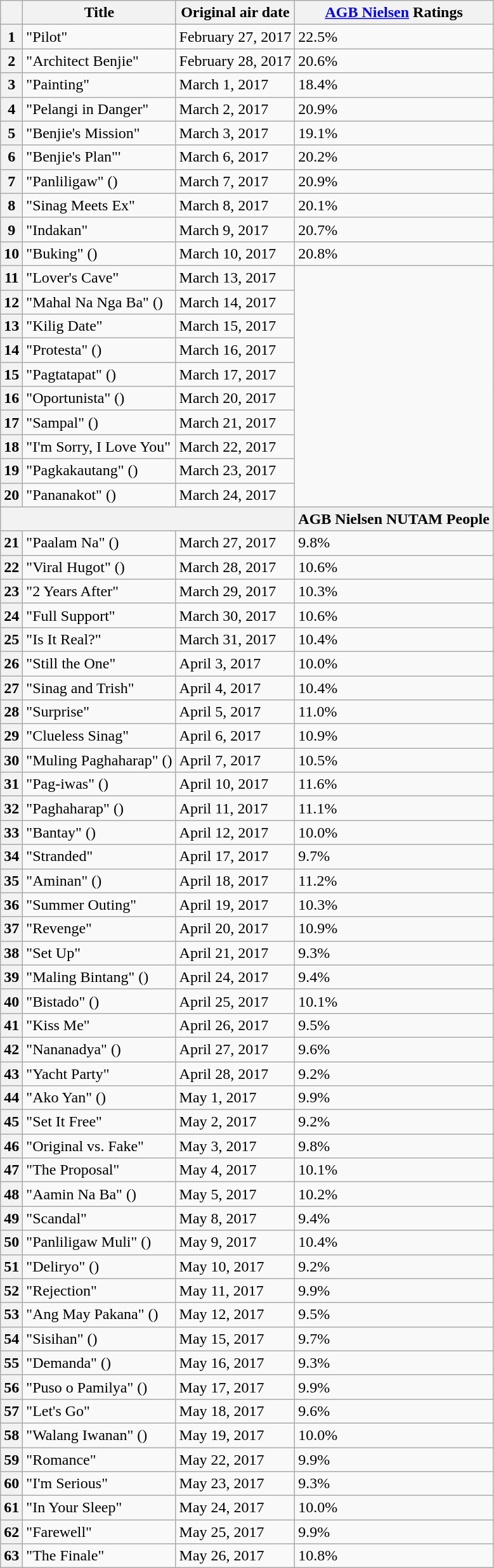<table class="wikitable">
<tr>
<th></th>
<th>Title</th>
<th>Original air date</th>
<th><a href='#'>AGB Nielsen</a> Ratings </th>
</tr>
<tr>
<th>1</th>
<td>"Pilot"</td>
<td>February 27, 2017</td>
<td>22.5%</td>
</tr>
<tr>
<th>2</th>
<td>"Architect Benjie"</td>
<td>February 28, 2017</td>
<td>20.6%</td>
</tr>
<tr>
<th>3</th>
<td>"Painting"</td>
<td>March 1, 2017</td>
<td>18.4%</td>
</tr>
<tr>
<th>4</th>
<td>"Pelangi in Danger"</td>
<td>March 2, 2017</td>
<td>20.9%</td>
</tr>
<tr>
<th>5</th>
<td>"Benjie's Mission"</td>
<td>March 3, 2017</td>
<td>19.1%</td>
</tr>
<tr>
<th>6</th>
<td>"Benjie's Plan"'</td>
<td>March 6, 2017</td>
<td>20.2%</td>
</tr>
<tr>
<th>7</th>
<td>"Panliligaw" ()</td>
<td>March 7, 2017</td>
<td>20.9%</td>
</tr>
<tr>
<th>8</th>
<td>"Sinag Meets Ex"</td>
<td>March 8, 2017</td>
<td>20.1%</td>
</tr>
<tr>
<th>9</th>
<td>"Indakan"</td>
<td>March 9, 2017</td>
<td>20.7%</td>
</tr>
<tr>
<th>10</th>
<td>"Buking" ()</td>
<td>March 10, 2017</td>
<td>20.8%</td>
</tr>
<tr>
<th>11</th>
<td>"Lover's Cave"</td>
<td>March 13, 2017</td>
</tr>
<tr>
<th>12</th>
<td>"Mahal Na Nga Ba" ()</td>
<td>March 14, 2017</td>
</tr>
<tr>
<th>13</th>
<td>"Kilig Date"</td>
<td>March 15, 2017</td>
</tr>
<tr>
<th>14</th>
<td>"Protesta" ()</td>
<td>March 16, 2017</td>
</tr>
<tr>
<th>15</th>
<td>"Pagtatapat" ()</td>
<td>March 17, 2017</td>
</tr>
<tr>
<th>16</th>
<td>"Oportunista" ()</td>
<td>March 20, 2017</td>
</tr>
<tr>
<th>17</th>
<td>"Sampal" ()</td>
<td>March 21, 2017</td>
</tr>
<tr>
<th>18</th>
<td>"I'm Sorry, I Love You"</td>
<td>March 22, 2017</td>
</tr>
<tr>
<th>19</th>
<td>"Pagkakautang" ()</td>
<td>March 23, 2017</td>
</tr>
<tr>
<th>20</th>
<td>"Pananakot" ()</td>
<td>March 24, 2017</td>
</tr>
<tr>
<th colspan=3></th>
<th>AGB Nielsen NUTAM People</th>
</tr>
<tr>
<th>21</th>
<td>"Paalam Na" ()</td>
<td>March 27, 2017</td>
<td>9.8%</td>
</tr>
<tr>
<th>22</th>
<td>"Viral Hugot" ()</td>
<td>March 28, 2017</td>
<td>10.6%</td>
</tr>
<tr>
<th>23</th>
<td>"2 Years After"</td>
<td>March 29, 2017</td>
<td>10.3%</td>
</tr>
<tr>
<th>24</th>
<td>"Full Support"</td>
<td>March 30, 2017</td>
<td>10.6%</td>
</tr>
<tr>
<th>25</th>
<td>"Is It Real?"</td>
<td>March 31, 2017</td>
<td>10.4%</td>
</tr>
<tr>
<th>26</th>
<td>"Still the One"</td>
<td>April 3, 2017</td>
<td>10.0%</td>
</tr>
<tr>
<th>27</th>
<td>"Sinag and Trish"</td>
<td>April 4, 2017</td>
<td>10.4%</td>
</tr>
<tr>
<th>28</th>
<td>"Surprise"</td>
<td>April 5, 2017</td>
<td>11.0%</td>
</tr>
<tr>
<th>29</th>
<td>"Clueless Sinag"</td>
<td>April 6, 2017</td>
<td>10.9%</td>
</tr>
<tr>
<th>30</th>
<td>"Muling Paghaharap" ()</td>
<td>April 7, 2017</td>
<td>10.5%</td>
</tr>
<tr>
<th>31</th>
<td>"Pag-iwas" ()</td>
<td>April 10, 2017</td>
<td>11.6%</td>
</tr>
<tr>
<th>32</th>
<td>"Paghaharap" ()</td>
<td>April 11, 2017</td>
<td>11.1%</td>
</tr>
<tr>
<th>33</th>
<td>"Bantay" ()</td>
<td>April 12, 2017</td>
<td>10.0%</td>
</tr>
<tr>
<th>34</th>
<td>"Stranded"</td>
<td>April 17, 2017</td>
<td>9.7%</td>
</tr>
<tr>
<th>35</th>
<td>"Aminan" ()</td>
<td>April 18, 2017</td>
<td>11.2%</td>
</tr>
<tr>
<th>36</th>
<td>"Summer Outing"</td>
<td>April 19, 2017</td>
<td>10.3%</td>
</tr>
<tr>
<th>37</th>
<td>"Revenge"</td>
<td>April 20, 2017</td>
<td>10.9%</td>
</tr>
<tr>
<th>38</th>
<td>"Set Up"</td>
<td>April 21, 2017</td>
<td>9.3%</td>
</tr>
<tr>
<th>39</th>
<td>"Maling Bintang" ()</td>
<td>April 24, 2017</td>
<td>9.4%</td>
</tr>
<tr>
<th>40</th>
<td>"Bistado" ()</td>
<td>April 25, 2017</td>
<td>10.1%</td>
</tr>
<tr>
<th>41</th>
<td>"Kiss Me"</td>
<td>April 26, 2017</td>
<td>9.5%</td>
</tr>
<tr>
<th>42</th>
<td>"Nananadya" ()</td>
<td>April 27, 2017</td>
<td>9.6%</td>
</tr>
<tr>
<th>43</th>
<td>"Yacht Party"</td>
<td>April 28, 2017</td>
<td>9.2%</td>
</tr>
<tr>
<th>44</th>
<td>"Ako Yan" ()</td>
<td>May 1, 2017</td>
<td>9.9%</td>
</tr>
<tr>
<th>45</th>
<td>"Set It Free"</td>
<td>May 2, 2017</td>
<td>9.2%</td>
</tr>
<tr>
<th>46</th>
<td>"Original vs. Fake"</td>
<td>May 3, 2017</td>
<td>9.8%</td>
</tr>
<tr>
<th>47</th>
<td>"The Proposal"</td>
<td>May 4, 2017</td>
<td>10.1%</td>
</tr>
<tr>
<th>48</th>
<td>"Aamin Na Ba" ()</td>
<td>May 5, 2017</td>
<td>10.2%</td>
</tr>
<tr>
<th>49</th>
<td>"Scandal"</td>
<td>May 8, 2017</td>
<td>9.4%</td>
</tr>
<tr>
<th>50</th>
<td>"Panliligaw Muli" ()</td>
<td>May 9, 2017</td>
<td>10.4%</td>
</tr>
<tr>
<th>51</th>
<td>"Deliryo" ()</td>
<td>May 10, 2017</td>
<td>9.2%</td>
</tr>
<tr>
<th>52</th>
<td>"Rejection"</td>
<td>May 11, 2017</td>
<td>9.9%</td>
</tr>
<tr>
<th>53</th>
<td>"Ang May Pakana" ()</td>
<td>May 12, 2017</td>
<td>9.5%</td>
</tr>
<tr>
<th>54</th>
<td>"Sisihan" ()</td>
<td>May 15, 2017</td>
<td>9.7%</td>
</tr>
<tr>
<th>55</th>
<td>"Demanda" ()</td>
<td>May 16, 2017</td>
<td>9.3%</td>
</tr>
<tr>
<th>56</th>
<td>"Puso o Pamilya" ()</td>
<td>May 17, 2017</td>
<td>9.9%</td>
</tr>
<tr>
<th>57</th>
<td>"Let's Go"</td>
<td>May 18, 2017</td>
<td>9.6%</td>
</tr>
<tr>
<th>58</th>
<td>"Walang Iwanan" ()</td>
<td>May 19, 2017</td>
<td>10.0%</td>
</tr>
<tr>
<th>59</th>
<td>"Romance"</td>
<td>May 22, 2017</td>
<td>9.9%</td>
</tr>
<tr>
<th>60</th>
<td>"I'm Serious"</td>
<td>May 23, 2017</td>
<td>9.3%</td>
</tr>
<tr>
<th>61</th>
<td>"In Your Sleep"</td>
<td>May 24, 2017</td>
<td>10.0%</td>
</tr>
<tr>
<th>62</th>
<td>"Farewell"</td>
<td>May 25, 2017</td>
<td>9.9%</td>
</tr>
<tr>
<th>63</th>
<td>"The Finale"</td>
<td>May 26, 2017</td>
<td>10.8%</td>
</tr>
</table>
